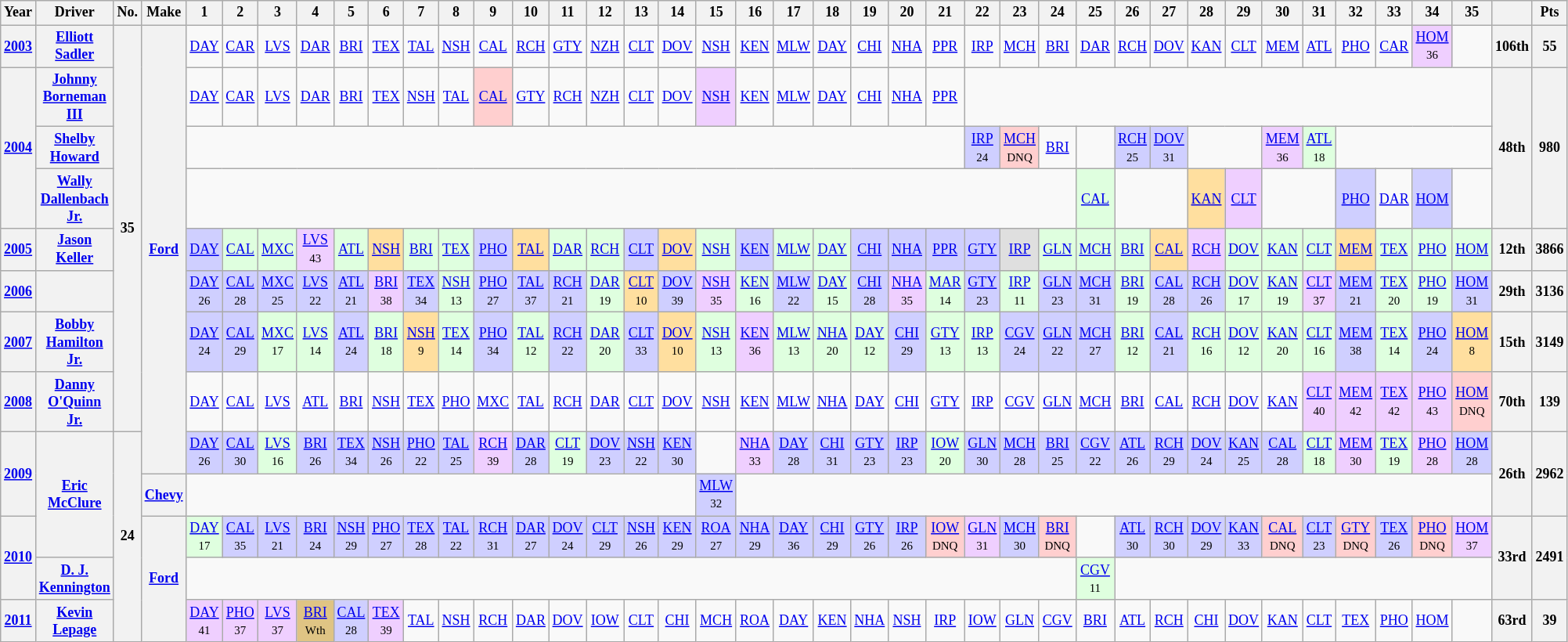<table class="wikitable" style="text-align:center; font-size:75%">
<tr>
<th>Year</th>
<th>Driver</th>
<th>No.</th>
<th>Make</th>
<th>1</th>
<th>2</th>
<th>3</th>
<th>4</th>
<th>5</th>
<th>6</th>
<th>7</th>
<th>8</th>
<th>9</th>
<th>10</th>
<th>11</th>
<th>12</th>
<th>13</th>
<th>14</th>
<th>15</th>
<th>16</th>
<th>17</th>
<th>18</th>
<th>19</th>
<th>20</th>
<th>21</th>
<th>22</th>
<th>23</th>
<th>24</th>
<th>25</th>
<th>26</th>
<th>27</th>
<th>28</th>
<th>29</th>
<th>30</th>
<th>31</th>
<th>32</th>
<th>33</th>
<th>34</th>
<th>35</th>
<th></th>
<th>Pts</th>
</tr>
<tr>
<th><a href='#'>2003</a></th>
<th><a href='#'>Elliott Sadler</a></th>
<th rowspan=8>35</th>
<th rowspan=9><a href='#'>Ford</a></th>
<td><a href='#'>DAY</a></td>
<td><a href='#'>CAR</a></td>
<td><a href='#'>LVS</a></td>
<td><a href='#'>DAR</a></td>
<td><a href='#'>BRI</a></td>
<td><a href='#'>TEX</a></td>
<td><a href='#'>TAL</a></td>
<td><a href='#'>NSH</a></td>
<td><a href='#'>CAL</a></td>
<td><a href='#'>RCH</a></td>
<td><a href='#'>GTY</a></td>
<td><a href='#'>NZH</a></td>
<td><a href='#'>CLT</a></td>
<td><a href='#'>DOV</a></td>
<td><a href='#'>NSH</a></td>
<td><a href='#'>KEN</a></td>
<td><a href='#'>MLW</a></td>
<td><a href='#'>DAY</a></td>
<td><a href='#'>CHI</a></td>
<td><a href='#'>NHA</a></td>
<td><a href='#'>PPR</a></td>
<td><a href='#'>IRP</a></td>
<td><a href='#'>MCH</a></td>
<td><a href='#'>BRI</a></td>
<td><a href='#'>DAR</a></td>
<td><a href='#'>RCH</a></td>
<td><a href='#'>DOV</a></td>
<td><a href='#'>KAN</a></td>
<td><a href='#'>CLT</a></td>
<td><a href='#'>MEM</a></td>
<td><a href='#'>ATL</a></td>
<td><a href='#'>PHO</a></td>
<td><a href='#'>CAR</a></td>
<td style="background:#EFCFFF;"><a href='#'>HOM</a><br><small>36</small></td>
<td></td>
<th>106th</th>
<th>55</th>
</tr>
<tr>
<th rowspan=3><a href='#'>2004</a></th>
<th><a href='#'>Johnny Borneman III</a></th>
<td><a href='#'>DAY</a></td>
<td><a href='#'>CAR</a></td>
<td><a href='#'>LVS</a></td>
<td><a href='#'>DAR</a></td>
<td><a href='#'>BRI</a></td>
<td><a href='#'>TEX</a></td>
<td><a href='#'>NSH</a></td>
<td><a href='#'>TAL</a></td>
<td style="background:#FFCFCF;"><a href='#'>CAL</a><br></td>
<td><a href='#'>GTY</a></td>
<td><a href='#'>RCH</a></td>
<td><a href='#'>NZH</a></td>
<td><a href='#'>CLT</a></td>
<td><a href='#'>DOV</a></td>
<td style="background:#EFCFFF;"><a href='#'>NSH</a><br></td>
<td><a href='#'>KEN</a></td>
<td><a href='#'>MLW</a></td>
<td><a href='#'>DAY</a></td>
<td><a href='#'>CHI</a></td>
<td><a href='#'>NHA</a></td>
<td><a href='#'>PPR</a></td>
<td colspan=14></td>
<th rowspan=3>48th</th>
<th rowspan=3>980</th>
</tr>
<tr>
<th><a href='#'>Shelby Howard</a></th>
<td colspan=21></td>
<td style="background:#CFCFFF;"><a href='#'>IRP</a><br><small>24</small></td>
<td style="background:#FFCFCF;"><a href='#'>MCH</a><br><small>DNQ</small></td>
<td><a href='#'>BRI</a></td>
<td></td>
<td style="background:#CFCFFF;"><a href='#'>RCH</a><br><small>25</small></td>
<td style="background:#CFCFFF;"><a href='#'>DOV</a><br><small>31</small></td>
<td colspan=2></td>
<td style="background:#EFCFFF;"><a href='#'>MEM</a><br><small>36</small></td>
<td style="background:#DFFFDF;"><a href='#'>ATL</a><br><small>18</small></td>
<td colspan=4></td>
</tr>
<tr>
<th><a href='#'>Wally Dallenbach Jr.</a></th>
<td colspan=24></td>
<td style="background:#DFFFDF;"><a href='#'>CAL</a><br></td>
<td colspan=2></td>
<td style="background:#FFDF9F;"><a href='#'>KAN</a><br></td>
<td style="background:#EFCFFF;"><a href='#'>CLT</a><br></td>
<td colspan=2></td>
<td style="background:#CFCFFF;"><a href='#'>PHO</a><br></td>
<td><a href='#'>DAR</a></td>
<td style="background:#CFCFFF;"><a href='#'>HOM</a><br></td>
<td></td>
</tr>
<tr>
<th><a href='#'>2005</a></th>
<th><a href='#'>Jason Keller</a></th>
<td style="background:#CFCFFF;"><a href='#'>DAY</a><br></td>
<td style="background:#DFFFDF;"><a href='#'>CAL</a><br></td>
<td style="background:#DFFFDF;"><a href='#'>MXC</a><br></td>
<td style="background:#EFCFFF;"><a href='#'>LVS</a><br><small>43</small></td>
<td style="background:#DFFFDF;"><a href='#'>ATL</a><br></td>
<td style="background:#FFDF9F;"><a href='#'>NSH</a><br></td>
<td style="background:#DFFFDF;"><a href='#'>BRI</a><br></td>
<td style="background:#DFFFDF;"><a href='#'>TEX</a><br></td>
<td style="background:#CFCFFF;"><a href='#'>PHO</a><br></td>
<td style="background:#FFDF9F;"><a href='#'>TAL</a><br></td>
<td style="background:#DFFFDF;"><a href='#'>DAR</a><br></td>
<td style="background:#DFFFDF;"><a href='#'>RCH</a><br></td>
<td style="background:#CFCFFF;"><a href='#'>CLT</a><br></td>
<td style="background:#FFDF9F;"><a href='#'>DOV</a><br></td>
<td style="background:#DFFFDF;"><a href='#'>NSH</a><br></td>
<td style="background:#CFCFFF;"><a href='#'>KEN</a><br></td>
<td style="background:#DFFFDF;"><a href='#'>MLW</a><br></td>
<td style="background:#DFFFDF;"><a href='#'>DAY</a><br></td>
<td style="background:#CFCFFF;"><a href='#'>CHI</a><br></td>
<td style="background:#CFCFFF;"><a href='#'>NHA</a><br></td>
<td style="background:#CFCFFF;"><a href='#'>PPR</a><br></td>
<td style="background:#CFCFFF;"><a href='#'>GTY</a><br></td>
<td style="background:#DFDFDF;"><a href='#'>IRP</a><br></td>
<td style="background:#DFFFDF;"><a href='#'>GLN</a><br></td>
<td style="background:#DFFFDF;"><a href='#'>MCH</a><br></td>
<td style="background:#DFFFDF;"><a href='#'>BRI</a><br></td>
<td style="background:#FFDF9F;"><a href='#'>CAL</a><br></td>
<td style="background:#EFCFFF;"><a href='#'>RCH</a><br></td>
<td style="background:#DFFFDF;"><a href='#'>DOV</a><br></td>
<td style="background:#DFFFDF;"><a href='#'>KAN</a><br></td>
<td style="background:#DFFFDF;"><a href='#'>CLT</a><br></td>
<td style="background:#FFDF9F;"><a href='#'>MEM</a><br></td>
<td style="background:#DFFFDF;"><a href='#'>TEX</a><br></td>
<td style="background:#DFFFDF;"><a href='#'>PHO</a><br></td>
<td style="background:#DFFFDF;"><a href='#'>HOM</a><br></td>
<th>12th</th>
<th>3866</th>
</tr>
<tr>
<th><a href='#'>2006</a></th>
<th></th>
<td style="background:#CFCFFF;"><a href='#'>DAY</a><br><small>26</small></td>
<td style="background:#CFCFFF;"><a href='#'>CAL</a><br><small>28</small></td>
<td style="background:#CFCFFF;"><a href='#'>MXC</a><br><small>25</small></td>
<td style="background:#CFCFFF;"><a href='#'>LVS</a><br><small>22</small></td>
<td style="background:#CFCFFF;"><a href='#'>ATL</a><br><small>21</small></td>
<td style="background:#EFCFFF;"><a href='#'>BRI</a><br><small>38</small></td>
<td style="background:#CFCFFF;"><a href='#'>TEX</a><br><small>34</small></td>
<td style="background:#DFFFDF;"><a href='#'>NSH</a><br><small>13</small></td>
<td style="background:#CFCFFF;"><a href='#'>PHO</a><br><small>27</small></td>
<td style="background:#CFCFFF;"><a href='#'>TAL</a><br><small>37</small></td>
<td style="background:#CFCFFF;"><a href='#'>RCH</a><br><small>21</small></td>
<td style="background:#DFFFDF;"><a href='#'>DAR</a><br><small>19</small></td>
<td style="background:#FFDF9F;"><a href='#'>CLT</a><br><small>10</small></td>
<td style="background:#CFCFFF;"><a href='#'>DOV</a><br><small>39</small></td>
<td style="background:#EFCFFF;"><a href='#'>NSH</a><br><small>35</small></td>
<td style="background:#DFFFDF;"><a href='#'>KEN</a><br><small>16</small></td>
<td style="background:#CFCFFF;"><a href='#'>MLW</a><br><small>22</small></td>
<td style="background:#DFFFDF;"><a href='#'>DAY</a><br><small>15</small></td>
<td style="background:#CFCFFF;"><a href='#'>CHI</a><br><small>28</small></td>
<td style="background:#EFCFFF;"><a href='#'>NHA</a><br><small>35</small></td>
<td style="background:#DFFFDF;"><a href='#'>MAR</a><br><small>14</small></td>
<td style="background:#CFCFFF;"><a href='#'>GTY</a><br><small>23</small></td>
<td style="background:#DFFFDF;"><a href='#'>IRP</a><br><small>11</small></td>
<td style="background:#CFCFFF;"><a href='#'>GLN</a><br><small>23</small></td>
<td style="background:#CFCFFF;"><a href='#'>MCH</a><br><small>31</small></td>
<td style="background:#DFFFDF;"><a href='#'>BRI</a><br><small>19</small></td>
<td style="background:#CFCFFF;"><a href='#'>CAL</a><br><small>28</small></td>
<td style="background:#CFCFFF;"><a href='#'>RCH</a><br><small>26</small></td>
<td style="background:#DFFFDF;"><a href='#'>DOV</a><br><small>17</small></td>
<td style="background:#DFFFDF;"><a href='#'>KAN</a><br><small>19</small></td>
<td style="background:#EFCFFF;"><a href='#'>CLT</a><br><small>37</small></td>
<td style="background:#CFCFFF;"><a href='#'>MEM</a><br><small>21</small></td>
<td style="background:#DFFFDF;"><a href='#'>TEX</a><br><small>20</small></td>
<td style="background:#DFFFDF;"><a href='#'>PHO</a><br><small>19</small></td>
<td style="background:#CFCFFF;"><a href='#'>HOM</a><br><small>31</small></td>
<th>29th</th>
<th>3136</th>
</tr>
<tr>
<th><a href='#'>2007</a></th>
<th><a href='#'>Bobby Hamilton Jr.</a></th>
<td style="background:#CFCFFF;"><a href='#'>DAY</a><br><small>24</small></td>
<td style="background:#CFCFFF;"><a href='#'>CAL</a><br><small>29</small></td>
<td style="background:#DFFFDF;"><a href='#'>MXC</a><br><small>17</small></td>
<td style="background:#DFFFDF;"><a href='#'>LVS</a><br><small>14</small></td>
<td style="background:#CFCFFF;"><a href='#'>ATL</a><br><small>24</small></td>
<td style="background:#DFFFDF;"><a href='#'>BRI</a><br><small>18</small></td>
<td style="background:#FFDF9F;"><a href='#'>NSH</a><br><small>9</small></td>
<td style="background:#DFFFDF;"><a href='#'>TEX</a><br><small>14</small></td>
<td style="background:#CFCFFF;"><a href='#'>PHO</a><br><small>34</small></td>
<td style="background:#DFFFDF;"><a href='#'>TAL</a><br><small>12</small></td>
<td style="background:#CFCFFF;"><a href='#'>RCH</a><br><small>22</small></td>
<td style="background:#DFFFDF;"><a href='#'>DAR</a><br><small>20</small></td>
<td style="background:#CFCFFF;"><a href='#'>CLT</a><br><small>33</small></td>
<td style="background:#FFDF9F;"><a href='#'>DOV</a><br><small>10</small></td>
<td style="background:#DFFFDF;"><a href='#'>NSH</a><br><small>13</small></td>
<td style="background:#EFCFFF;"><a href='#'>KEN</a><br><small>36</small></td>
<td style="background:#DFFFDF;"><a href='#'>MLW</a><br><small>13</small></td>
<td style="background:#DFFFDF;"><a href='#'>NHA</a><br><small>20</small></td>
<td style="background:#DFFFDF;"><a href='#'>DAY</a><br><small>12</small></td>
<td style="background:#CFCFFF;"><a href='#'>CHI</a><br><small>29</small></td>
<td style="background:#DFFFDF;"><a href='#'>GTY</a><br><small>13</small></td>
<td style="background:#DFFFDF;"><a href='#'>IRP</a><br><small>13</small></td>
<td style="background:#CFCFFF;"><a href='#'>CGV</a><br><small>24</small></td>
<td style="background:#CFCFFF;"><a href='#'>GLN</a><br><small>22</small></td>
<td style="background:#CFCFFF;"><a href='#'>MCH</a><br><small>27</small></td>
<td style="background:#DFFFDF;"><a href='#'>BRI</a><br><small>12</small></td>
<td style="background:#CFCFFF;"><a href='#'>CAL</a><br><small>21</small></td>
<td style="background:#DFFFDF;"><a href='#'>RCH</a><br><small>16</small></td>
<td style="background:#DFFFDF;"><a href='#'>DOV</a><br><small>12</small></td>
<td style="background:#DFFFDF;"><a href='#'>KAN</a><br><small>20</small></td>
<td style="background:#DFFFDF;"><a href='#'>CLT</a><br><small>16</small></td>
<td style="background:#CFCFFF;"><a href='#'>MEM</a><br><small>38</small></td>
<td style="background:#DFFFDF;"><a href='#'>TEX</a><br><small>14</small></td>
<td style="background:#CFCFFF;"><a href='#'>PHO</a><br><small>24</small></td>
<td style="background:#FFDF9F;"><a href='#'>HOM</a><br><small>8</small></td>
<th>15th</th>
<th>3149</th>
</tr>
<tr>
<th><a href='#'>2008</a></th>
<th><a href='#'>Danny O'Quinn Jr.</a></th>
<td><a href='#'>DAY</a></td>
<td><a href='#'>CAL</a></td>
<td><a href='#'>LVS</a></td>
<td><a href='#'>ATL</a></td>
<td><a href='#'>BRI</a></td>
<td><a href='#'>NSH</a></td>
<td><a href='#'>TEX</a></td>
<td><a href='#'>PHO</a></td>
<td><a href='#'>MXC</a></td>
<td><a href='#'>TAL</a></td>
<td><a href='#'>RCH</a></td>
<td><a href='#'>DAR</a></td>
<td><a href='#'>CLT</a></td>
<td><a href='#'>DOV</a></td>
<td><a href='#'>NSH</a></td>
<td><a href='#'>KEN</a></td>
<td><a href='#'>MLW</a></td>
<td><a href='#'>NHA</a></td>
<td><a href='#'>DAY</a></td>
<td><a href='#'>CHI</a></td>
<td><a href='#'>GTY</a></td>
<td><a href='#'>IRP</a></td>
<td><a href='#'>CGV</a></td>
<td><a href='#'>GLN</a></td>
<td><a href='#'>MCH</a></td>
<td><a href='#'>BRI</a></td>
<td><a href='#'>CAL</a></td>
<td><a href='#'>RCH</a></td>
<td><a href='#'>DOV</a></td>
<td><a href='#'>KAN</a></td>
<td style="background:#EFCFFF;"><a href='#'>CLT</a><br><small>40</small></td>
<td style="background:#EFCFFF;"><a href='#'>MEM</a><br><small>42</small></td>
<td style="background:#EFCFFF;"><a href='#'>TEX</a><br><small>42</small></td>
<td style="background:#EFCFFF;"><a href='#'>PHO</a><br><small>43</small></td>
<td style="background:#FFCFCF;"><a href='#'>HOM</a><br><small>DNQ</small></td>
<th>70th</th>
<th>139</th>
</tr>
<tr>
<th rowspan=2><a href='#'>2009</a></th>
<th rowspan=3><a href='#'>Eric McClure</a></th>
<th rowspan=5>24</th>
<td style="background:#CFCFFF;"><a href='#'>DAY</a><br><small>26</small></td>
<td style="background:#CFCFFF;"><a href='#'>CAL</a><br><small>30</small></td>
<td style="background:#DFFFDF;"><a href='#'>LVS</a><br><small>16</small></td>
<td style="background:#CFCFFF;"><a href='#'>BRI</a><br><small>26</small></td>
<td style="background:#CFCFFF;"><a href='#'>TEX</a><br><small>34</small></td>
<td style="background:#CFCFFF;"><a href='#'>NSH</a><br><small>26</small></td>
<td style="background:#CFCFFF;"><a href='#'>PHO</a><br><small>22</small></td>
<td style="background:#CFCFFF;"><a href='#'>TAL</a><br><small>25</small></td>
<td style="background:#EFCFFF;"><a href='#'>RCH</a><br><small>39</small></td>
<td style="background:#CFCFFF;"><a href='#'>DAR</a><br><small>28</small></td>
<td style="background:#DFFFDF;"><a href='#'>CLT</a><br><small>19</small></td>
<td style="background:#CFCFFF;"><a href='#'>DOV</a><br><small>23</small></td>
<td style="background:#CFCFFF;"><a href='#'>NSH</a><br><small>22</small></td>
<td style="background:#CFCFFF;"><a href='#'>KEN</a><br><small>30</small></td>
<td></td>
<td style="background:#EFCFFF;"><a href='#'>NHA</a><br><small>33</small></td>
<td style="background:#CFCFFF;"><a href='#'>DAY</a><br><small>28</small></td>
<td style="background:#CFCFFF;"><a href='#'>CHI</a><br><small>31</small></td>
<td style="background:#CFCFFF;"><a href='#'>GTY</a><br><small>23</small></td>
<td style="background:#CFCFFF;"><a href='#'>IRP</a><br><small>23</small></td>
<td style="background:#DFFFDF;"><a href='#'>IOW</a><br><small>20</small></td>
<td style="background:#CFCFFF;"><a href='#'>GLN</a><br><small>30</small></td>
<td style="background:#CFCFFF;"><a href='#'>MCH</a><br><small>28</small></td>
<td style="background:#CFCFFF;"><a href='#'>BRI</a><br><small>25</small></td>
<td style="background:#CFCFFF;"><a href='#'>CGV</a><br><small>22</small></td>
<td style="background:#CFCFFF;"><a href='#'>ATL</a><br><small>26</small></td>
<td style="background:#CFCFFF;"><a href='#'>RCH</a><br><small>29</small></td>
<td style="background:#CFCFFF;"><a href='#'>DOV</a><br><small>24</small></td>
<td style="background:#CFCFFF;"><a href='#'>KAN</a><br><small>25</small></td>
<td style="background:#CFCFFF;"><a href='#'>CAL</a><br><small>28</small></td>
<td style="background:#DFFFDF;"><a href='#'>CLT</a><br><small>18</small></td>
<td style="background:#EFCFFF;"><a href='#'>MEM</a><br><small>30</small></td>
<td style="background:#DFFFDF;"><a href='#'>TEX</a><br><small>19</small></td>
<td style="background:#EFCFFF;"><a href='#'>PHO</a><br><small>28</small></td>
<td style="background:#CFCFFF;"><a href='#'>HOM</a><br><small>28</small></td>
<th rowspan=2>26th</th>
<th rowspan=2>2962</th>
</tr>
<tr>
<th><a href='#'>Chevy</a></th>
<td colspan=14></td>
<td style="background:#CFCFFF;"><a href='#'>MLW</a><br><small>32</small></td>
<td colspan=20></td>
</tr>
<tr>
<th rowspan=2><a href='#'>2010</a></th>
<th rowspan=3><a href='#'>Ford</a></th>
<td style="background:#DFFFDF;"><a href='#'>DAY</a><br><small>17</small></td>
<td style="background:#CFCFFF;"><a href='#'>CAL</a><br><small>35</small></td>
<td style="background:#CFCFFF;"><a href='#'>LVS</a><br><small>21</small></td>
<td style="background:#CFCFFF;"><a href='#'>BRI</a><br><small>24</small></td>
<td style="background:#CFCFFF;"><a href='#'>NSH</a><br><small>29</small></td>
<td style="background:#CFCFFF;"><a href='#'>PHO</a><br><small>27</small></td>
<td style="background:#CFCFFF;"><a href='#'>TEX</a><br><small>28</small></td>
<td style="background:#CFCFFF;"><a href='#'>TAL</a><br><small>22</small></td>
<td style="background:#CFCFFF;"><a href='#'>RCH</a><br><small>31</small></td>
<td style="background:#CFCFFF;"><a href='#'>DAR</a><br><small>27</small></td>
<td style="background:#CFCFFF;"><a href='#'>DOV</a><br><small>24</small></td>
<td style="background:#CFCFFF;"><a href='#'>CLT</a><br><small>29</small></td>
<td style="background:#CFCFFF;"><a href='#'>NSH</a><br><small>26</small></td>
<td style="background:#CFCFFF;"><a href='#'>KEN</a><br><small>29</small></td>
<td style="background:#CFCFFF;"><a href='#'>ROA</a><br><small>27</small></td>
<td style="background:#CFCFFF;"><a href='#'>NHA</a><br><small>29</small></td>
<td style="background:#CFCFFF;"><a href='#'>DAY</a><br><small>36</small></td>
<td style="background:#CFCFFF;"><a href='#'>CHI</a><br><small>29</small></td>
<td style="background:#CFCFFF;"><a href='#'>GTY</a><br><small>26</small></td>
<td style="background:#CFCFFF;"><a href='#'>IRP</a><br><small>26</small></td>
<td style="background:#FFCFCF;"><a href='#'>IOW</a><br><small>DNQ</small></td>
<td style="background:#EFCFFF;"><a href='#'>GLN</a><br><small>31</small></td>
<td style="background:#CFCFFF;"><a href='#'>MCH</a><br><small>30</small></td>
<td style="background:#FFCFCF;"><a href='#'>BRI</a><br><small>DNQ</small></td>
<td></td>
<td style="background:#CFCFFF;"><a href='#'>ATL</a><br><small>30</small></td>
<td style="background:#CFCFFF;"><a href='#'>RCH</a><br><small>30</small></td>
<td style="background:#CFCFFF;"><a href='#'>DOV</a><br><small>29</small></td>
<td style="background:#CFCFFF;"><a href='#'>KAN</a><br><small>33</small></td>
<td style="background:#FFCFCF;"><a href='#'>CAL</a><br><small>DNQ</small></td>
<td style="background:#CFCFFF;"><a href='#'>CLT</a><br><small>23</small></td>
<td style="background:#FFCFCF;"><a href='#'>GTY</a><br><small>DNQ</small></td>
<td style="background:#CFCFFF;"><a href='#'>TEX</a><br><small>26</small></td>
<td style="background:#FFCFCF;"><a href='#'>PHO</a><br><small>DNQ</small></td>
<td style="background:#EFCFFF;"><a href='#'>HOM</a><br><small>37</small></td>
<th rowspan=2>33rd</th>
<th rowspan=2>2491</th>
</tr>
<tr>
<th><a href='#'>D. J. Kennington</a></th>
<td colspan=24></td>
<td style="background:#DFFFDF;"><a href='#'>CGV</a><br><small>11</small></td>
<td colspan=11></td>
</tr>
<tr>
<th><a href='#'>2011</a></th>
<th><a href='#'>Kevin Lepage</a></th>
<td style="background:#EFCFFF;"><a href='#'>DAY</a><br><small>41</small></td>
<td style="background:#EFCFFF;"><a href='#'>PHO</a><br><small>37</small></td>
<td style="background:#EFCFFF;"><a href='#'>LVS</a><br><small>37</small></td>
<td style="background:#DFC484;"><a href='#'>BRI</a><br><small>Wth</small></td>
<td style="background:#CFCFFF;"><a href='#'>CAL</a><br><small>28</small></td>
<td style="background:#EFCFFF;"><a href='#'>TEX</a><br><small>39</small></td>
<td><a href='#'>TAL</a></td>
<td><a href='#'>NSH</a></td>
<td><a href='#'>RCH</a></td>
<td><a href='#'>DAR</a></td>
<td><a href='#'>DOV</a></td>
<td><a href='#'>IOW</a></td>
<td><a href='#'>CLT</a></td>
<td><a href='#'>CHI</a></td>
<td><a href='#'>MCH</a></td>
<td><a href='#'>ROA</a></td>
<td><a href='#'>DAY</a></td>
<td><a href='#'>KEN</a></td>
<td><a href='#'>NHA</a></td>
<td><a href='#'>NSH</a></td>
<td><a href='#'>IRP</a></td>
<td><a href='#'>IOW</a></td>
<td><a href='#'>GLN</a></td>
<td><a href='#'>CGV</a></td>
<td><a href='#'>BRI</a></td>
<td><a href='#'>ATL</a></td>
<td><a href='#'>RCH</a></td>
<td><a href='#'>CHI</a></td>
<td><a href='#'>DOV</a></td>
<td><a href='#'>KAN</a></td>
<td><a href='#'>CLT</a></td>
<td><a href='#'>TEX</a></td>
<td><a href='#'>PHO</a></td>
<td><a href='#'>HOM</a></td>
<td></td>
<th>63rd</th>
<th>39</th>
</tr>
</table>
